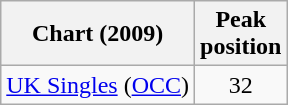<table class="wikitable">
<tr>
<th>Chart (2009)</th>
<th align="center">Peak<br>position</th>
</tr>
<tr>
<td align="left"><a href='#'>UK Singles</a> (<a href='#'>OCC</a>)</td>
<td align="center">32</td>
</tr>
</table>
